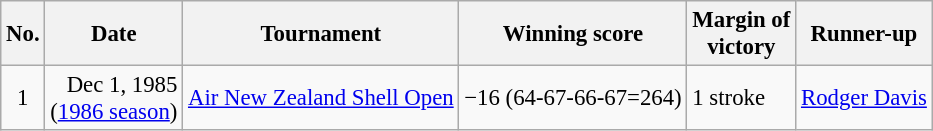<table class="wikitable" style="font-size:95%;">
<tr>
<th>No.</th>
<th>Date</th>
<th>Tournament</th>
<th>Winning score</th>
<th>Margin of<br>victory</th>
<th>Runner-up</th>
</tr>
<tr>
<td align=center>1</td>
<td align=right>Dec 1, 1985<br>(<a href='#'>1986 season</a>)</td>
<td><a href='#'>Air New Zealand Shell Open</a></td>
<td>−16 (64-67-66-67=264)</td>
<td>1 stroke</td>
<td> <a href='#'>Rodger Davis</a></td>
</tr>
</table>
